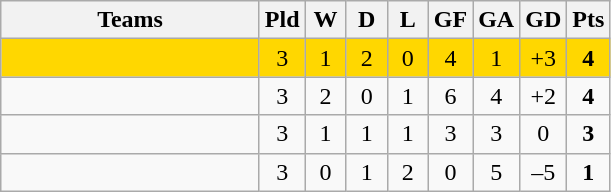<table class="wikitable" style="text-align: center;">
<tr>
<th width=165>Teams</th>
<th width=20>Pld</th>
<th width=20>W</th>
<th width=20>D</th>
<th width=20>L</th>
<th width=20>GF</th>
<th width=20>GA</th>
<th width=20>GD</th>
<th width=20>Pts</th>
</tr>
<tr align=center style="background:gold">
<td style="text-align:left;"></td>
<td>3</td>
<td>1</td>
<td>2</td>
<td>0</td>
<td>4</td>
<td>1</td>
<td>+3</td>
<td><strong>4</strong></td>
</tr>
<tr align=center>
<td style="text-align:left;"></td>
<td>3</td>
<td>2</td>
<td>0</td>
<td>1</td>
<td>6</td>
<td>4</td>
<td>+2</td>
<td><strong>4</strong></td>
</tr>
<tr align=center>
<td style="text-align:left;"></td>
<td>3</td>
<td>1</td>
<td>1</td>
<td>1</td>
<td>3</td>
<td>3</td>
<td>0</td>
<td><strong>3</strong></td>
</tr>
<tr align=center>
<td style="text-align:left;"></td>
<td>3</td>
<td>0</td>
<td>1</td>
<td>2</td>
<td>0</td>
<td>5</td>
<td>–5</td>
<td><strong>1</strong></td>
</tr>
</table>
